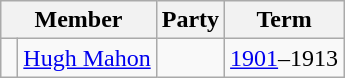<table class="wikitable">
<tr>
<th colspan="2">Member</th>
<th>Party</th>
<th>Term</th>
</tr>
<tr>
<td> </td>
<td><a href='#'>Hugh Mahon</a></td>
<td></td>
<td><a href='#'>1901</a>–1913</td>
</tr>
</table>
